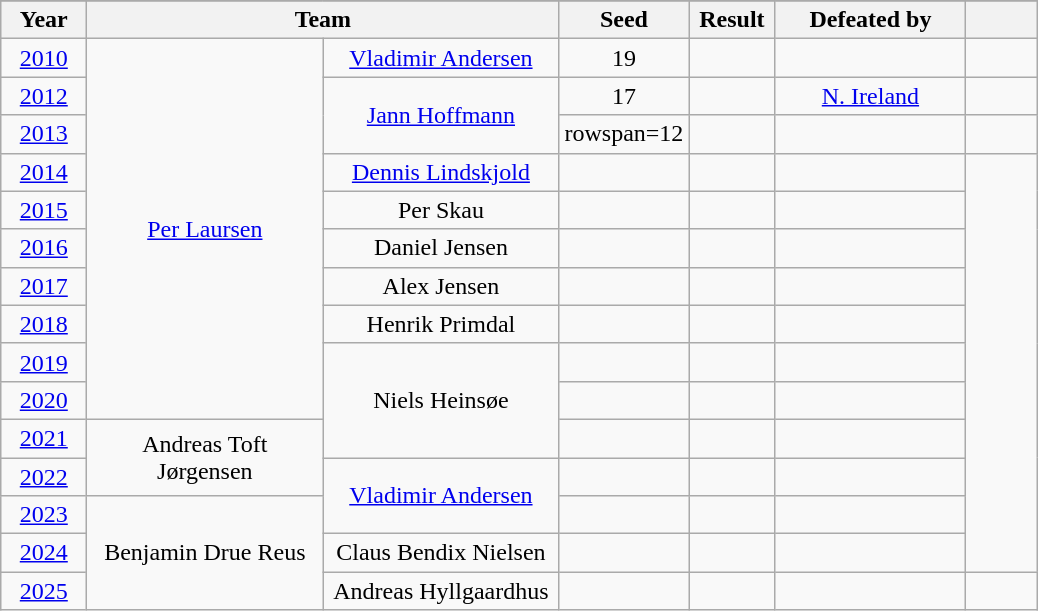<table class="wikitable" style="text-align: center;">
<tr style= "background: #e2e2e2;">
</tr>
<tr style="background: #efefef;">
<th width=50px>Year</th>
<th colspan="2">Team</th>
<th width=50px>Seed</th>
<th width=50px>Result</th>
<th width=120px>Defeated by</th>
<th width=40px></th>
</tr>
<tr>
<td><a href='#'>2010</a></td>
<td rowspan=10 width=150px><a href='#'>Per Laursen</a></td>
<td width=150px><a href='#'>Vladimir Andersen</a></td>
<td>19</td>
<td></td>
<td> </td>
<td></td>
</tr>
<tr>
<td><a href='#'>2012</a></td>
<td rowspan=2><a href='#'>Jann Hoffmann</a></td>
<td>17</td>
<td></td>
<td> <a href='#'>N. Ireland</a></td>
<td></td>
</tr>
<tr>
<td><a href='#'>2013</a></td>
<td>rowspan=12 </td>
<td></td>
<td> </td>
<td></td>
</tr>
<tr>
<td><a href='#'>2014</a></td>
<td><a href='#'>Dennis Lindskjold</a></td>
<td></td>
<td> </td>
<td></td>
</tr>
<tr>
<td><a href='#'>2015</a></td>
<td>Per Skau</td>
<td></td>
<td> </td>
<td></td>
</tr>
<tr>
<td><a href='#'>2016</a></td>
<td>Daniel Jensen</td>
<td></td>
<td> </td>
<td></td>
</tr>
<tr>
<td><a href='#'>2017</a></td>
<td>Alex Jensen</td>
<td></td>
<td> </td>
<td></td>
</tr>
<tr>
<td><a href='#'>2018</a></td>
<td>Henrik Primdal</td>
<td></td>
<td> </td>
<td></td>
</tr>
<tr>
<td><a href='#'>2019</a></td>
<td rowspan=3>Niels Heinsøe</td>
<td></td>
<td> </td>
<td></td>
</tr>
<tr>
<td><a href='#'>2020</a></td>
<td></td>
<td> </td>
<td></td>
</tr>
<tr>
<td><a href='#'>2021</a></td>
<td rowspan=2>Andreas Toft Jørgensen</td>
<td></td>
<td> </td>
<td></td>
</tr>
<tr>
<td><a href='#'>2022</a></td>
<td rowspan=2><a href='#'>Vladimir Andersen</a></td>
<td></td>
<td> </td>
<td></td>
</tr>
<tr>
<td><a href='#'>2023</a></td>
<td rowspan=3>Benjamin Drue Reus</td>
<td></td>
<td> </td>
<td></td>
</tr>
<tr>
<td><a href='#'>2024</a></td>
<td>Claus Bendix Nielsen</td>
<td></td>
<td> <br> </td>
<td></td>
</tr>
<tr>
<td><a href='#'>2025</a></td>
<td>Andreas Hyllgaardhus</td>
<td></td>
<td></td>
<td></td>
<td></td>
</tr>
</table>
